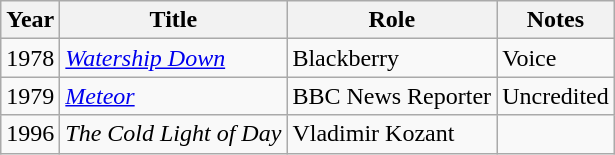<table class= "wikitable">
<tr>
<th>Year</th>
<th>Title</th>
<th>Role</th>
<th>Notes</th>
</tr>
<tr>
<td>1978</td>
<td><em><a href='#'>Watership Down</a></em></td>
<td>Blackberry</td>
<td>Voice</td>
</tr>
<tr>
<td>1979</td>
<td><em><a href='#'>Meteor</a></em></td>
<td>BBC News Reporter</td>
<td>Uncredited</td>
</tr>
<tr>
<td>1996</td>
<td><em>The Cold Light of Day</em></td>
<td>Vladimir Kozant</td>
<td></td>
</tr>
</table>
